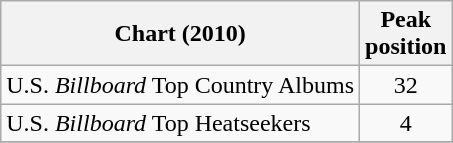<table class="wikitable">
<tr>
<th>Chart (2010)</th>
<th>Peak<br>position</th>
</tr>
<tr>
<td>U.S. <em>Billboard</em> Top Country Albums</td>
<td align="center">32</td>
</tr>
<tr>
<td>U.S. <em>Billboard</em> Top Heatseekers</td>
<td align="center">4</td>
</tr>
<tr>
</tr>
</table>
